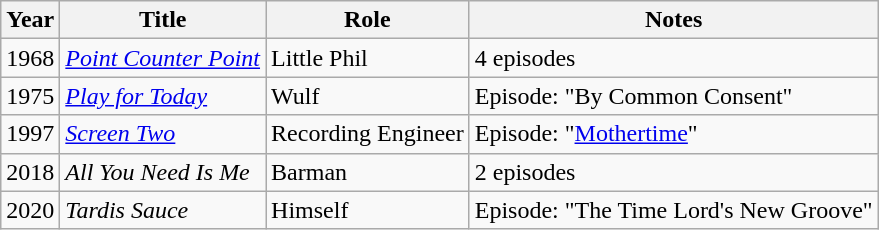<table class="wikitable sortable">
<tr>
<th>Year</th>
<th>Title</th>
<th>Role</th>
<th>Notes</th>
</tr>
<tr>
<td>1968</td>
<td><em><a href='#'>Point Counter Point</a></em></td>
<td>Little Phil</td>
<td>4 episodes</td>
</tr>
<tr>
<td>1975</td>
<td><em><a href='#'>Play for Today</a></em></td>
<td>Wulf</td>
<td>Episode: "By Common Consent"</td>
</tr>
<tr>
<td>1997</td>
<td><em><a href='#'>Screen Two</a></em></td>
<td>Recording Engineer</td>
<td>Episode: "<a href='#'>Mothertime</a>"</td>
</tr>
<tr>
<td>2018</td>
<td><em>All You Need Is Me</em></td>
<td>Barman</td>
<td>2 episodes</td>
</tr>
<tr>
<td>2020</td>
<td><em>Tardis Sauce</em></td>
<td>Himself</td>
<td>Episode: "The Time Lord's New Groove"</td>
</tr>
</table>
